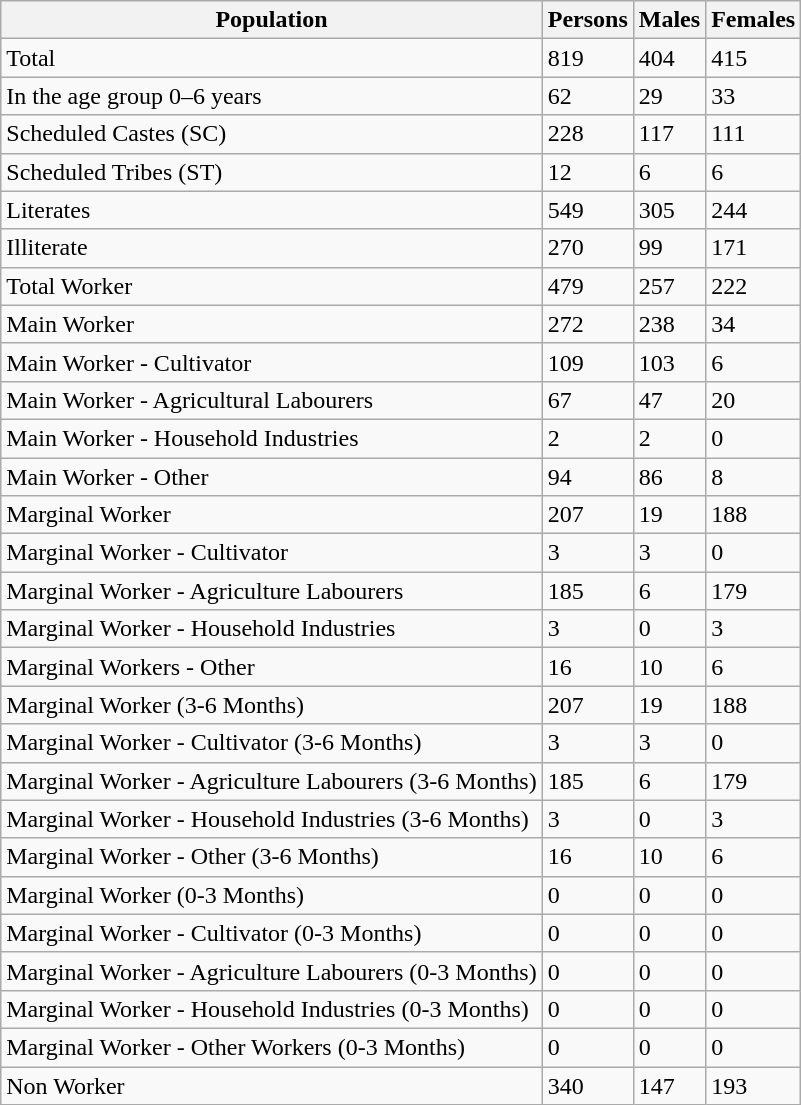<table class="wikitable">
<tr>
<th>Population</th>
<th>Persons</th>
<th>Males</th>
<th>Females</th>
</tr>
<tr>
<td>Total</td>
<td>819</td>
<td>404</td>
<td>415</td>
</tr>
<tr>
<td>In the age group 0–6 years</td>
<td>62</td>
<td>29</td>
<td>33</td>
</tr>
<tr>
<td>Scheduled Castes (SC)</td>
<td>228</td>
<td>117</td>
<td>111</td>
</tr>
<tr>
<td>Scheduled Tribes (ST)</td>
<td>12</td>
<td>6</td>
<td>6</td>
</tr>
<tr>
<td>Literates</td>
<td>549</td>
<td>305</td>
<td>244</td>
</tr>
<tr>
<td>Illiterate</td>
<td>270</td>
<td>99</td>
<td>171</td>
</tr>
<tr>
<td>Total Worker</td>
<td>479</td>
<td>257</td>
<td>222</td>
</tr>
<tr>
<td>Main Worker</td>
<td>272</td>
<td>238</td>
<td>34</td>
</tr>
<tr>
<td>Main Worker - Cultivator</td>
<td>109</td>
<td>103</td>
<td>6</td>
</tr>
<tr>
<td>Main Worker - Agricultural Labourers</td>
<td>67</td>
<td>47</td>
<td>20</td>
</tr>
<tr>
<td>Main Worker - Household Industries</td>
<td>2</td>
<td>2</td>
<td>0</td>
</tr>
<tr>
<td>Main Worker - Other</td>
<td>94</td>
<td>86</td>
<td>8</td>
</tr>
<tr>
<td>Marginal Worker</td>
<td>207</td>
<td>19</td>
<td>188</td>
</tr>
<tr>
<td>Marginal Worker - Cultivator</td>
<td>3</td>
<td>3</td>
<td>0</td>
</tr>
<tr>
<td>Marginal Worker - Agriculture Labourers</td>
<td>185</td>
<td>6</td>
<td>179</td>
</tr>
<tr>
<td>Marginal Worker - Household Industries</td>
<td>3</td>
<td>0</td>
<td>3</td>
</tr>
<tr>
<td>Marginal Workers - Other</td>
<td>16</td>
<td>10</td>
<td>6</td>
</tr>
<tr>
<td>Marginal Worker (3-6 Months)</td>
<td>207</td>
<td>19</td>
<td>188</td>
</tr>
<tr>
<td>Marginal Worker - Cultivator (3-6 Months)</td>
<td>3</td>
<td>3</td>
<td>0</td>
</tr>
<tr>
<td>Marginal Worker - Agriculture Labourers (3-6 Months)</td>
<td>185</td>
<td>6</td>
<td>179</td>
</tr>
<tr>
<td>Marginal Worker - Household Industries (3-6 Months)</td>
<td>3</td>
<td>0</td>
<td>3</td>
</tr>
<tr>
<td>Marginal Worker - Other (3-6 Months)</td>
<td>16</td>
<td>10</td>
<td>6</td>
</tr>
<tr>
<td>Marginal Worker (0-3 Months)</td>
<td>0</td>
<td>0</td>
<td>0</td>
</tr>
<tr>
<td>Marginal Worker - Cultivator (0-3 Months)</td>
<td>0</td>
<td>0</td>
<td>0</td>
</tr>
<tr>
<td>Marginal Worker - Agriculture Labourers (0-3 Months)</td>
<td>0</td>
<td>0</td>
<td>0</td>
</tr>
<tr>
<td>Marginal Worker - Household Industries (0-3 Months)</td>
<td>0</td>
<td>0</td>
<td>0</td>
</tr>
<tr>
<td>Marginal Worker - Other Workers (0-3 Months)</td>
<td>0</td>
<td>0</td>
<td>0</td>
</tr>
<tr>
<td>Non Worker</td>
<td>340</td>
<td>147</td>
<td>193</td>
</tr>
</table>
